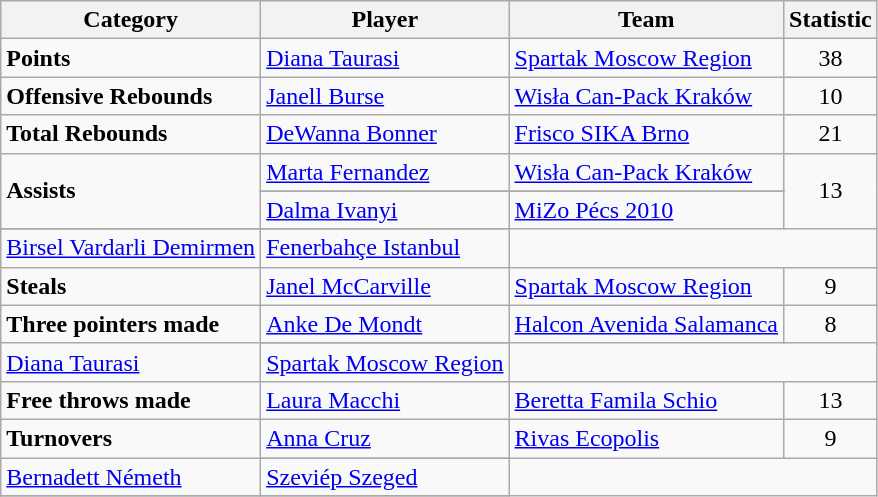<table class="wikitable" style="text-align: center;">
<tr>
<th>Category</th>
<th>Player</th>
<th>Team</th>
<th>Statistic</th>
</tr>
<tr>
<td align="left"><strong>Points</strong></td>
<td align="left"> <a href='#'>Diana Taurasi</a></td>
<td align="left"> <a href='#'>Spartak Moscow Region</a></td>
<td>38</td>
</tr>
<tr>
<td align="left"><strong>Offensive Rebounds</strong></td>
<td align="left"> <a href='#'>Janell Burse</a></td>
<td align="left"> <a href='#'>Wisła Can-Pack Kraków</a></td>
<td>10</td>
</tr>
<tr>
<td align="left"><strong>Total Rebounds</strong></td>
<td align="left"> <a href='#'>DeWanna Bonner</a></td>
<td align="left"> <a href='#'>Frisco SIKA Brno</a></td>
<td>21</td>
</tr>
<tr>
<td rowspan="3" align="left"><strong>Assists</strong></td>
<td align="left"> <a href='#'>Marta Fernandez</a></td>
<td align="left"> <a href='#'>Wisła Can-Pack Kraków</a></td>
<td rowspan="3">13</td>
</tr>
<tr>
</tr>
<tr>
<td align="left"> <a href='#'>Dalma Ivanyi</a></td>
<td align="left"> <a href='#'>MiZo Pécs 2010</a></td>
</tr>
<tr>
</tr>
<tr>
<td> <a href='#'>Birsel Vardarli Demirmen</a></td>
<td align="left"> <a href='#'>Fenerbahçe Istanbul</a></td>
</tr>
<tr>
<td align="left"><strong>Steals</strong></td>
<td align="left"> <a href='#'>Janel McCarville</a></td>
<td align="left"> <a href='#'>Spartak Moscow Region</a></td>
<td>9</td>
</tr>
<tr>
<td rowspan="2" align="left"><strong>Three pointers made</strong></td>
<td align="left"> <a href='#'>Anke De Mondt</a></td>
<td align="left"> <a href='#'>Halcon Avenida Salamanca</a></td>
<td rowspan="2">8</td>
</tr>
<tr>
</tr>
<tr>
<td align="left"> <a href='#'>Diana Taurasi</a></td>
<td align="left"> <a href='#'>Spartak Moscow Region</a></td>
</tr>
<tr>
<td align="left"><strong>Free throws made</strong></td>
<td align="left"> <a href='#'>Laura Macchi</a></td>
<td align="left"> <a href='#'>Beretta Famila Schio</a></td>
<td>13</td>
</tr>
<tr>
<td rowspan="2" align="left"><strong>Turnovers</strong></td>
<td align="left"> <a href='#'>Anna Cruz</a></td>
<td align="left"> <a href='#'>Rivas Ecopolis</a></td>
<td rowspan="2">9</td>
</tr>
<tr>
</tr>
<tr>
<td align="left"> <a href='#'>Bernadett Németh</a></td>
<td align="left"> <a href='#'>Szeviép Szeged</a></td>
</tr>
<tr>
</tr>
</table>
